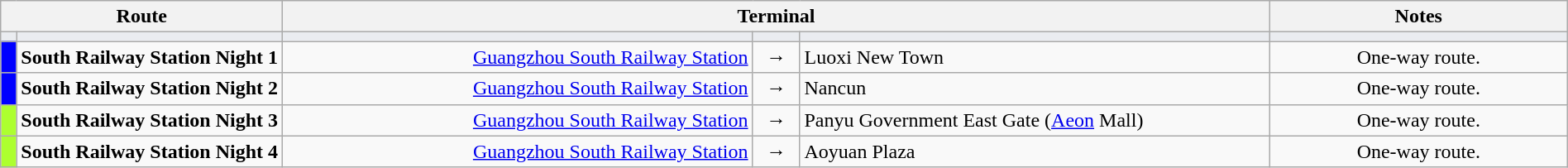<table class="wikitable sortable" style="width:100%; text-align:center;">
<tr>
<th colspan="2" width="18%">Route</th>
<th colspan="3">Terminal</th>
<th width="19%">Notes</th>
</tr>
<tr style="background:#EAECF0" height=0>
<td width="1%"></td>
<td></td>
<td width="30%"></td>
<td></td>
<td width="30%"></td>
<td></td>
</tr>
<tr>
<td style="background:blue"></td>
<td><strong>South Railway Station Night 1</strong></td>
<td align=right><a href='#'>Guangzhou South Railway Station</a></td>
<td>→</td>
<td align=left>Luoxi New Town</td>
<td>One-way route.</td>
</tr>
<tr>
<td style="background:blue"></td>
<td><strong>South Railway Station Night 2</strong></td>
<td align=right><a href='#'>Guangzhou South Railway Station</a></td>
<td>→</td>
<td align=left>Nancun</td>
<td>One-way route.</td>
</tr>
<tr>
<td style="background:greenyellow"></td>
<td><strong>South Railway Station Night 3</strong></td>
<td align=right><a href='#'>Guangzhou South Railway Station</a></td>
<td>→</td>
<td align=left>Panyu Government East Gate (<a href='#'>Aeon</a> Mall)</td>
<td>One-way route.</td>
</tr>
<tr>
<td style="background:greenyellow"></td>
<td><strong>South Railway Station Night 4</strong></td>
<td align=right><a href='#'>Guangzhou South Railway Station</a></td>
<td>→</td>
<td align=left>Aoyuan Plaza</td>
<td>One-way route.</td>
</tr>
</table>
